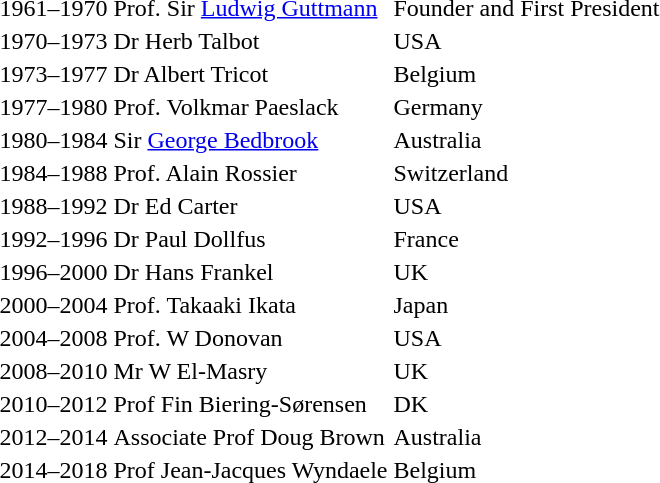<table>
<tr>
<td>1961–1970</td>
<td>Prof. Sir <a href='#'>Ludwig Guttmann</a></td>
<td>Founder and First President</td>
</tr>
<tr>
<td>1970–1973</td>
<td>Dr Herb Talbot</td>
<td> USA</td>
</tr>
<tr>
<td>1973–1977</td>
<td>Dr Albert Tricot</td>
<td>  Belgium</td>
</tr>
<tr>
<td>1977–1980</td>
<td>Prof. Volkmar Paeslack</td>
<td>  Germany</td>
</tr>
<tr>
<td>1980–1984</td>
<td>Sir <a href='#'>George Bedbrook</a></td>
<td>  Australia</td>
</tr>
<tr>
<td>1984–1988</td>
<td>Prof. Alain Rossier</td>
<td>  Switzerland</td>
</tr>
<tr>
<td>1988–1992</td>
<td>Dr Ed Carter</td>
<td> USA</td>
</tr>
<tr>
<td>1992–1996</td>
<td>Dr Paul Dollfus</td>
<td>  France</td>
</tr>
<tr>
<td>1996–2000</td>
<td>Dr Hans Frankel</td>
<td>  UK</td>
</tr>
<tr>
<td>2000–2004</td>
<td>Prof. Takaaki Ikata</td>
<td>  Japan</td>
</tr>
<tr>
<td>2004–2008</td>
<td>Prof. W Donovan</td>
<td> USA</td>
</tr>
<tr>
<td>2008–2010</td>
<td>Mr W El-Masry</td>
<td>  UK</td>
</tr>
<tr>
<td>2010–2012</td>
<td>Prof Fin Biering-Sørensen</td>
<td>  DK</td>
</tr>
<tr>
<td>2012–2014</td>
<td>Associate Prof Doug Brown</td>
<td>  Australia</td>
</tr>
<tr>
<td>2014–2018</td>
<td>Prof Jean-Jacques Wyndaele</td>
<td>  Belgium</td>
</tr>
</table>
